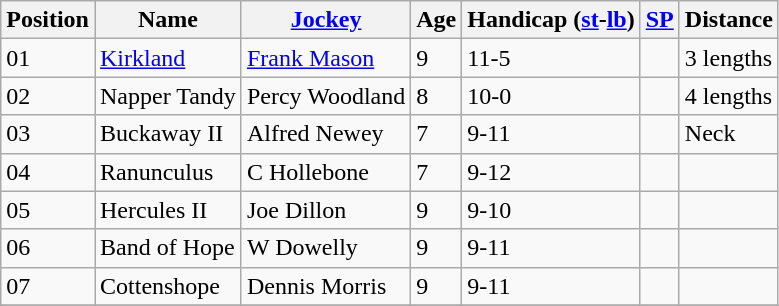<table class="wikitable sortable">
<tr>
<th data-sort-type="number">Position</th>
<th>Name</th>
<th><a href='#'>Jockey</a></th>
<th data-sort-type="number">Age</th>
<th>Handicap (<a href='#'>st</a>-<a href='#'>lb</a>)</th>
<th><a href='#'>SP</a></th>
<th>Distance</th>
</tr>
<tr>
<td>01</td>
<td><a href='#'>Kirkland</a></td>
<td><a href='#'>Frank Mason</a></td>
<td>9</td>
<td>11-5</td>
<td></td>
<td>3 lengths</td>
</tr>
<tr>
<td>02</td>
<td>Napper Tandy</td>
<td>Percy Woodland</td>
<td>8</td>
<td>10-0</td>
<td></td>
<td>4 lengths</td>
</tr>
<tr>
<td>03</td>
<td>Buckaway II</td>
<td>Alfred Newey</td>
<td>7</td>
<td>9-11</td>
<td></td>
<td>Neck</td>
</tr>
<tr>
<td>04</td>
<td>Ranunculus</td>
<td>C Hollebone</td>
<td>7</td>
<td>9-12 </td>
<td></td>
<td></td>
</tr>
<tr>
<td>05</td>
<td>Hercules II</td>
<td>Joe Dillon</td>
<td>9</td>
<td>9-10</td>
<td></td>
<td></td>
</tr>
<tr>
<td>06</td>
<td>Band of Hope</td>
<td>W Dowelly</td>
<td>9</td>
<td>9-11</td>
<td></td>
<td></td>
</tr>
<tr>
<td>07</td>
<td>Cottenshope</td>
<td>Dennis Morris</td>
<td>9</td>
<td>9-11</td>
<td></td>
<td></td>
</tr>
<tr>
</tr>
</table>
